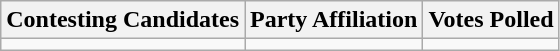<table class="wikitable sortable">
<tr>
<th>Contesting Candidates</th>
<th>Party Affiliation</th>
<th>Votes Polled</th>
</tr>
<tr>
<td></td>
<td></td>
<td></td>
</tr>
</table>
